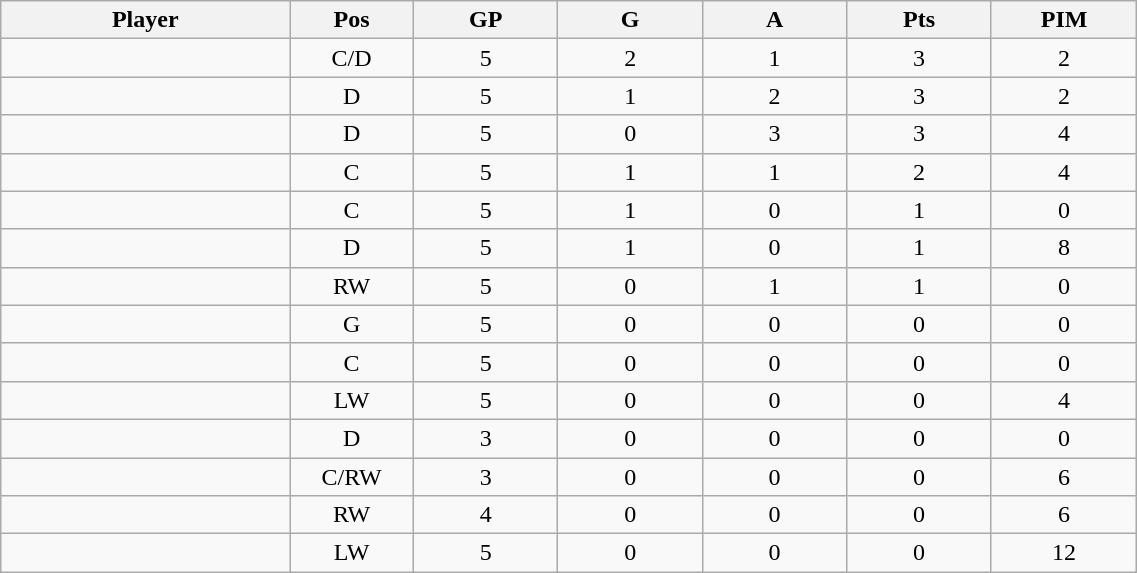<table class="wikitable sortable" width="60%">
<tr ALIGN="center">
<th bgcolor="#DDDDFF" width="10%">Player</th>
<th bgcolor="#DDDDFF" width="3%" title="Position">Pos</th>
<th bgcolor="#DDDDFF" width="5%" title="Games played">GP</th>
<th bgcolor="#DDDDFF" width="5%" title="Goals">G</th>
<th bgcolor="#DDDDFF" width="5%" title="Assists">A</th>
<th bgcolor="#DDDDFF" width="5%" title="Points">Pts</th>
<th bgcolor="#DDDDFF" width="5%" title="Penalties in Minutes">PIM</th>
</tr>
<tr align="center">
<td align="right"></td>
<td>C/D</td>
<td>5</td>
<td>2</td>
<td>1</td>
<td>3</td>
<td>2</td>
</tr>
<tr align="center">
<td align="right"></td>
<td>D</td>
<td>5</td>
<td>1</td>
<td>2</td>
<td>3</td>
<td>2</td>
</tr>
<tr align="center">
<td align="right"></td>
<td>D</td>
<td>5</td>
<td>0</td>
<td>3</td>
<td>3</td>
<td>4</td>
</tr>
<tr align="center">
<td align="right"></td>
<td>C</td>
<td>5</td>
<td>1</td>
<td>1</td>
<td>2</td>
<td>4</td>
</tr>
<tr align="center">
<td align="right"></td>
<td>C</td>
<td>5</td>
<td>1</td>
<td>0</td>
<td>1</td>
<td>0</td>
</tr>
<tr align="center">
<td align="right"></td>
<td>D</td>
<td>5</td>
<td>1</td>
<td>0</td>
<td>1</td>
<td>8</td>
</tr>
<tr align="center">
<td align="right"></td>
<td>RW</td>
<td>5</td>
<td>0</td>
<td>1</td>
<td>1</td>
<td>0</td>
</tr>
<tr align="center">
<td align="right"></td>
<td>G</td>
<td>5</td>
<td>0</td>
<td>0</td>
<td>0</td>
<td>0</td>
</tr>
<tr align="center">
<td align="right"></td>
<td>C</td>
<td>5</td>
<td>0</td>
<td>0</td>
<td>0</td>
<td>0</td>
</tr>
<tr align="center">
<td align="right"></td>
<td>LW</td>
<td>5</td>
<td>0</td>
<td>0</td>
<td>0</td>
<td>4</td>
</tr>
<tr align="center">
<td align="right"></td>
<td>D</td>
<td>3</td>
<td>0</td>
<td>0</td>
<td>0</td>
<td>0</td>
</tr>
<tr align="center">
<td align="right"></td>
<td>C/RW</td>
<td>3</td>
<td>0</td>
<td>0</td>
<td>0</td>
<td>6</td>
</tr>
<tr align="center">
<td align="right"></td>
<td>RW</td>
<td>4</td>
<td>0</td>
<td>0</td>
<td>0</td>
<td>6</td>
</tr>
<tr align="center">
<td align="right"></td>
<td>LW</td>
<td>5</td>
<td>0</td>
<td>0</td>
<td>0</td>
<td>12</td>
</tr>
</table>
